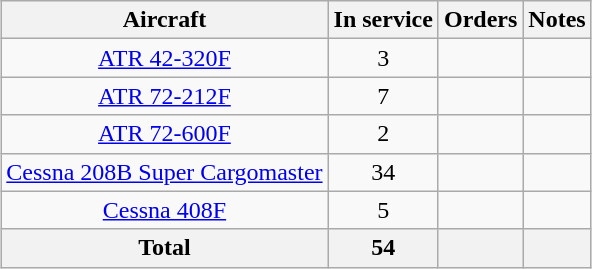<table class="wikitable" style="margin-left:auto; margin-right:auto; text-align:center;">
<tr>
<th>Aircraft</th>
<th>In service</th>
<th>Orders</th>
<th>Notes</th>
</tr>
<tr>
<td><a href='#'>ATR 42-320F</a></td>
<td>3</td>
<td></td>
<td></td>
</tr>
<tr>
<td><a href='#'>ATR 72-212F</a></td>
<td>7</td>
<td></td>
<td></td>
</tr>
<tr>
<td><a href='#'>ATR 72-600F</a></td>
<td>2</td>
<td></td>
<td></td>
</tr>
<tr>
<td><a href='#'>Cessna 208B Super Cargomaster</a></td>
<td>34</td>
<td></td>
<td></td>
</tr>
<tr>
<td><a href='#'>Cessna 408F</a></td>
<td>5</td>
<td></td>
<td></td>
</tr>
<tr>
<th>Total</th>
<th>54</th>
<th></th>
<th></th>
</tr>
</table>
